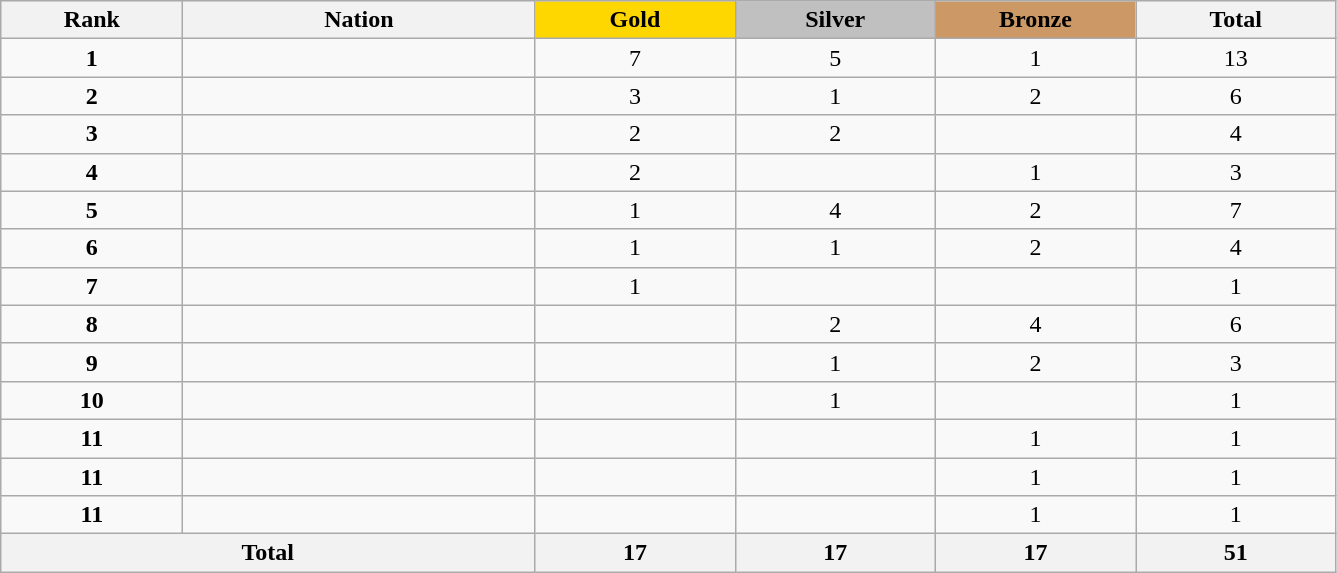<table class="wikitable collapsible autocollapse plainrowheaders" width=70.5% style="text-align:center;">
<tr style="background-color:#EDEDED;">
<th width=100px class="hintergrundfarbe5">Rank</th>
<th width=200px class="hintergrundfarbe6">Nation</th>
<th style="background:    gold; width:15%">Gold</th>
<th style="background:  silver; width:15%">Silver</th>
<th style="background: #CC9966; width:15%">Bronze</th>
<th class="hintergrundfarbe6" style="width:15%">Total</th>
</tr>
<tr>
<td><strong>1</strong></td>
<td align=left></td>
<td>7</td>
<td>5</td>
<td>1</td>
<td>13</td>
</tr>
<tr>
<td><strong>2</strong></td>
<td align=left></td>
<td>3</td>
<td>1</td>
<td>2</td>
<td>6</td>
</tr>
<tr>
<td><strong>3</strong></td>
<td align=left></td>
<td>2</td>
<td>2</td>
<td></td>
<td>4</td>
</tr>
<tr>
<td><strong>4</strong></td>
<td align=left></td>
<td>2</td>
<td></td>
<td>1</td>
<td>3</td>
</tr>
<tr>
<td><strong>5</strong></td>
<td align=left></td>
<td>1</td>
<td>4</td>
<td>2</td>
<td>7</td>
</tr>
<tr>
<td><strong>6</strong></td>
<td align=left></td>
<td>1</td>
<td>1</td>
<td>2</td>
<td>4</td>
</tr>
<tr>
<td><strong>7</strong></td>
<td align=left></td>
<td>1</td>
<td></td>
<td></td>
<td>1</td>
</tr>
<tr>
<td><strong>8</strong></td>
<td align=left></td>
<td></td>
<td>2</td>
<td>4</td>
<td>6</td>
</tr>
<tr>
<td><strong>9</strong></td>
<td align=left></td>
<td></td>
<td>1</td>
<td>2</td>
<td>3</td>
</tr>
<tr>
<td><strong>10</strong></td>
<td align=left></td>
<td></td>
<td>1</td>
<td></td>
<td>1</td>
</tr>
<tr>
<td><strong>11</strong></td>
<td align=left></td>
<td></td>
<td></td>
<td>1</td>
<td>1</td>
</tr>
<tr>
<td><strong>11</strong></td>
<td align=left></td>
<td></td>
<td></td>
<td>1</td>
<td>1</td>
</tr>
<tr>
<td><strong>11</strong></td>
<td align=left></td>
<td></td>
<td></td>
<td>1</td>
<td>1</td>
</tr>
<tr>
<th colspan=2>Total</th>
<th>17</th>
<th>17</th>
<th>17</th>
<th>51</th>
</tr>
</table>
